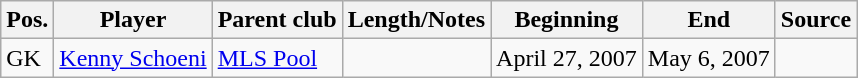<table class="wikitable sortable" style="text-align: left">
<tr>
<th><strong>Pos.</strong></th>
<th><strong>Player</strong></th>
<th><strong>Parent club</strong></th>
<th><strong>Length/Notes</strong></th>
<th><strong>Beginning</strong></th>
<th><strong>End</strong></th>
<th><strong>Source</strong></th>
</tr>
<tr>
<td>GK</td>
<td> <a href='#'>Kenny Schoeni</a></td>
<td> <a href='#'>MLS Pool</a></td>
<td></td>
<td>April 27, 2007</td>
<td>May 6, 2007</td>
<td align=center></td>
</tr>
</table>
